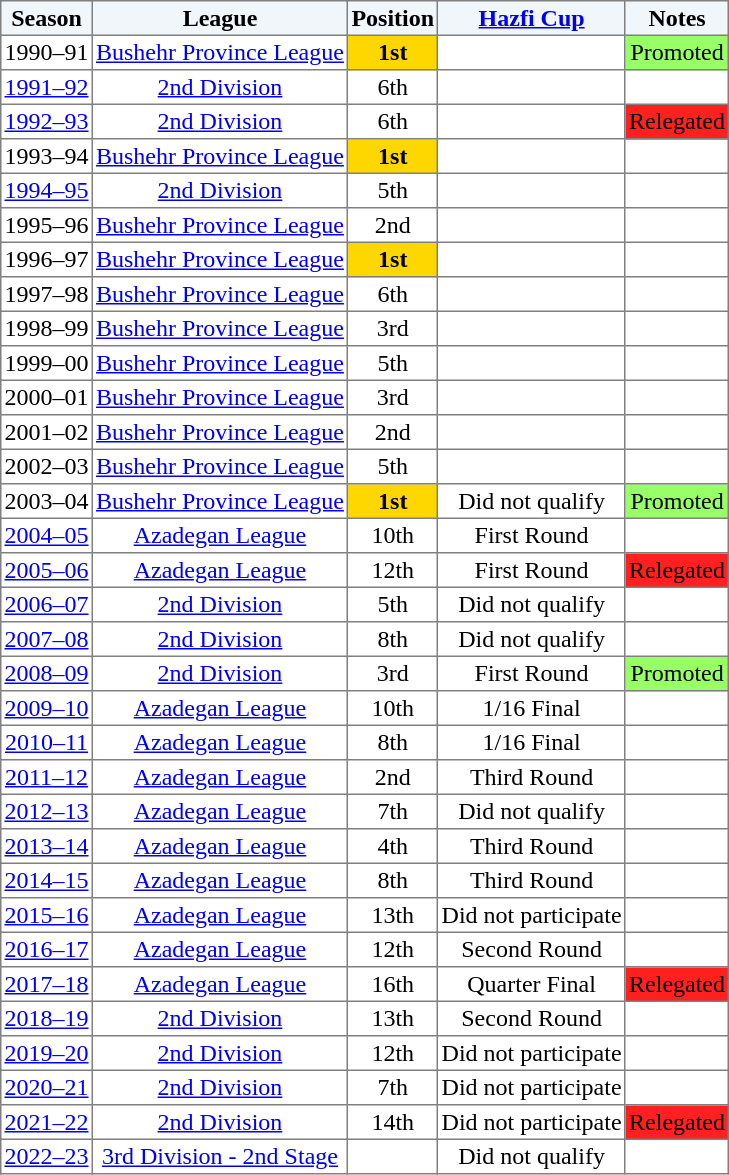<table border="1" cellpadding="2" style="border-collapse:collapse; text-align:center; font-size:normal;">
<tr style="background:#f0f6fa;">
<th>Season</th>
<th>League</th>
<th>Position</th>
<th><a href='#'>Hazfi Cup</a></th>
<th>Notes</th>
</tr>
<tr>
<td>1990–91</td>
<td><a href='#'>Bushehr Province League</a></td>
<td bgcolor=gold><strong>1st</strong></td>
<td></td>
<td bgcolor=99FF66>Promoted</td>
</tr>
<tr>
<td><a href='#'>1991–92</a></td>
<td><a href='#'>2nd Division</a></td>
<td>6th</td>
<td></td>
<td></td>
</tr>
<tr>
<td><a href='#'>1992–93</a></td>
<td><a href='#'>2nd Division</a></td>
<td>6th</td>
<td></td>
<td bgcolor=FF2020>Relegated</td>
</tr>
<tr>
<td>1993–94</td>
<td><a href='#'>Bushehr Province League</a></td>
<td bgcolor=gold><strong>1st</strong></td>
<td></td>
<td></td>
</tr>
<tr>
<td><a href='#'>1994–95</a></td>
<td><a href='#'>2nd Division</a></td>
<td>5th</td>
<td></td>
<td></td>
</tr>
<tr>
<td>1995–96</td>
<td><a href='#'>Bushehr Province League</a></td>
<td>2nd</td>
<td></td>
<td></td>
</tr>
<tr>
<td>1996–97</td>
<td><a href='#'>Bushehr Province League</a></td>
<td bgcolor=gold><strong>1st</strong></td>
<td></td>
<td></td>
</tr>
<tr>
<td>1997–98</td>
<td><a href='#'>Bushehr Province League</a></td>
<td>6th</td>
<td></td>
<td></td>
</tr>
<tr>
<td>1998–99</td>
<td><a href='#'>Bushehr Province League</a></td>
<td>3rd</td>
<td></td>
<td></td>
</tr>
<tr>
<td>1999–00</td>
<td><a href='#'>Bushehr Province League</a></td>
<td>5th</td>
<td></td>
<td></td>
</tr>
<tr>
<td>2000–01</td>
<td><a href='#'>Bushehr Province League</a></td>
<td>3rd</td>
<td></td>
<td></td>
</tr>
<tr>
<td>2001–02</td>
<td><a href='#'>Bushehr Province League</a></td>
<td>2nd</td>
<td></td>
<td></td>
</tr>
<tr>
<td>2002–03</td>
<td><a href='#'>Bushehr Province League</a></td>
<td>5th</td>
<td></td>
<td></td>
</tr>
<tr>
<td>2003–04</td>
<td><a href='#'>Bushehr Province League</a></td>
<td bgcolor=gold><strong>1st</strong></td>
<td>Did not qualify</td>
<td bgcolor=99FF66>Promoted</td>
</tr>
<tr>
<td><a href='#'>2004–05</a></td>
<td><a href='#'>Azadegan League</a></td>
<td>10th</td>
<td>First Round</td>
<td></td>
</tr>
<tr>
<td><a href='#'>2005–06</a></td>
<td><a href='#'>Azadegan League</a></td>
<td>12th</td>
<td>First Round</td>
<td bgcolor=FF2020>Relegated</td>
</tr>
<tr>
<td><a href='#'>2006–07</a></td>
<td><a href='#'>2nd Division</a></td>
<td>5th</td>
<td>Did not qualify</td>
<td></td>
</tr>
<tr>
<td><a href='#'>2007–08</a></td>
<td><a href='#'>2nd Division</a></td>
<td>8th</td>
<td>Did not qualify</td>
<td></td>
</tr>
<tr>
<td><a href='#'>2008–09</a></td>
<td><a href='#'>2nd Division</a></td>
<td>3rd</td>
<td>First Round</td>
<td bgcolor=99FF66>Promoted</td>
</tr>
<tr>
<td><a href='#'>2009–10</a></td>
<td><a href='#'>Azadegan League</a></td>
<td>10th</td>
<td>1/16 Final</td>
<td></td>
</tr>
<tr>
<td><a href='#'>2010–11</a></td>
<td><a href='#'>Azadegan League</a></td>
<td>8th</td>
<td>1/16 Final</td>
<td></td>
</tr>
<tr>
<td><a href='#'>2011–12</a></td>
<td><a href='#'>Azadegan League</a></td>
<td>2nd</td>
<td>Third Round</td>
<td></td>
</tr>
<tr>
<td><a href='#'>2012–13</a></td>
<td><a href='#'>Azadegan League</a></td>
<td>7th</td>
<td>Did not qualify</td>
<td></td>
</tr>
<tr>
<td><a href='#'>2013–14</a></td>
<td><a href='#'>Azadegan League</a></td>
<td>4th</td>
<td>Third Round</td>
<td></td>
</tr>
<tr>
<td><a href='#'>2014–15</a></td>
<td><a href='#'>Azadegan League</a></td>
<td>8th</td>
<td>Third Round</td>
<td></td>
</tr>
<tr>
<td><a href='#'>2015–16</a></td>
<td><a href='#'>Azadegan League</a></td>
<td>13th</td>
<td>Did not participate</td>
<td></td>
</tr>
<tr>
<td><a href='#'>2016–17</a></td>
<td><a href='#'>Azadegan League</a></td>
<td>12th</td>
<td>Second Round</td>
<td></td>
</tr>
<tr>
<td><a href='#'>2017–18</a></td>
<td><a href='#'>Azadegan League</a></td>
<td>16th</td>
<td>Quarter Final</td>
<td bgcolor=FF2020>Relegated</td>
</tr>
<tr>
<td><a href='#'>2018–19</a></td>
<td><a href='#'>2nd Division</a></td>
<td>13th</td>
<td>Second Round</td>
<td></td>
</tr>
<tr>
<td><a href='#'>2019–20</a></td>
<td><a href='#'>2nd Division</a></td>
<td>12th</td>
<td>Did not participate</td>
<td></td>
</tr>
<tr>
<td><a href='#'>2020–21</a></td>
<td><a href='#'>2nd Division</a></td>
<td>7th</td>
<td>Did not participate</td>
<td></td>
</tr>
<tr>
<td><a href='#'>2021–22</a></td>
<td><a href='#'>2nd Division</a></td>
<td>14th</td>
<td>Did not participate</td>
<td bgcolor=FF2020>Relegated</td>
</tr>
<tr>
<td><a href='#'>2022–23</a></td>
<td><a href='#'>3rd Division - 2nd Stage</a></td>
<td></td>
<td>Did not qualify</td>
<td></td>
</tr>
</table>
